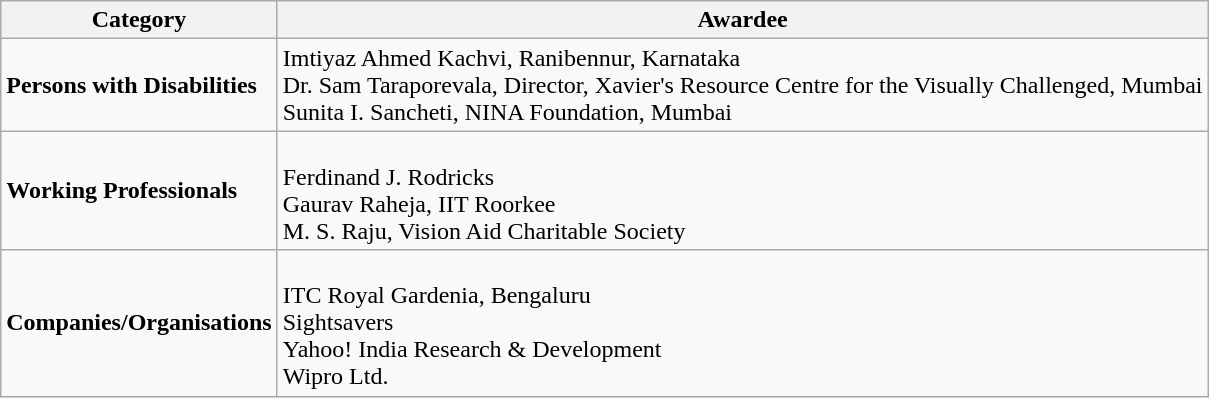<table class="wikitable">
<tr>
<th>Category</th>
<th>Awardee</th>
</tr>
<tr>
<td><strong>Persons with Disabilities</strong></td>
<td>Imtiyaz Ahmed Kachvi, Ranibennur, Karnataka<br>Dr. Sam Taraporevala, Director, Xavier's Resource Centre for the Visually Challenged, Mumbai<br>Sunita I. Sancheti, NINA Foundation, Mumbai</td>
</tr>
<tr>
<td><strong>Working Professionals</strong></td>
<td><br>Ferdinand J. Rodricks<br>Gaurav Raheja, IIT Roorkee<br>M. S. Raju, Vision Aid Charitable Society</td>
</tr>
<tr>
<td><strong>Companies/Organisations</strong></td>
<td><br>ITC Royal Gardenia, Bengaluru<br>Sightsavers<br>Yahoo! India Research & Development<br>Wipro Ltd.</td>
</tr>
</table>
